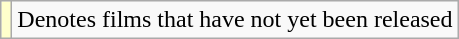<table class="wikitable">
<tr>
<td style="background:#ffc;"></td>
<td>Denotes films that have not yet been released</td>
</tr>
</table>
